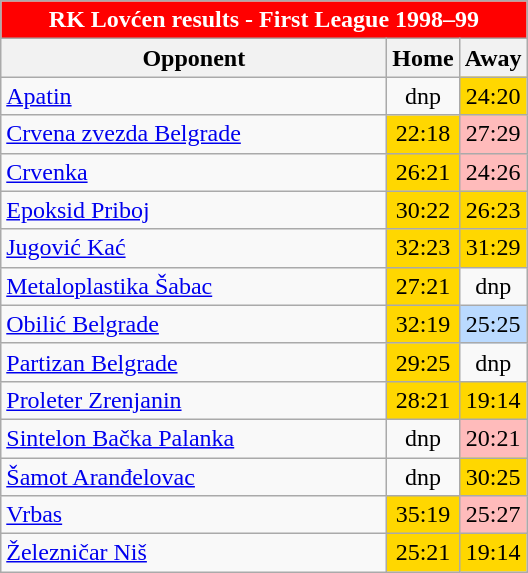<table class="wikitable" style="text-align:center">
<tr>
<th colspan=10 style="background:red;color:white;">RK Lovćen results - First League 1998–99</th>
</tr>
<tr>
<th width=250>Opponent</th>
<th>Home</th>
<th>Away</th>
</tr>
<tr>
<td align=left><a href='#'>Apatin</a></td>
<td>dnp</td>
<td style="background:gold">24:20</td>
</tr>
<tr>
<td align=left><a href='#'>Crvena zvezda Belgrade</a></td>
<td style="background:gold">22:18</td>
<td style="background:#ffbbbb;">27:29</td>
</tr>
<tr>
<td align=left><a href='#'>Crvenka</a></td>
<td style="background:gold">26:21</td>
<td style="background:#ffbbbb;">24:26</td>
</tr>
<tr>
<td align=left><a href='#'>Epoksid Priboj</a></td>
<td style="background:gold">30:22</td>
<td style="background:gold">26:23</td>
</tr>
<tr>
<td align=left><a href='#'>Jugović Kać</a></td>
<td style="background:gold">32:23</td>
<td style="background:gold">31:29</td>
</tr>
<tr>
<td align=left><a href='#'>Metaloplastika Šabac</a></td>
<td style="background:gold">27:21</td>
<td>dnp</td>
</tr>
<tr>
<td align=left><a href='#'>Obilić Belgrade</a></td>
<td style="background:gold">32:19</td>
<td style="background:#badaff">25:25</td>
</tr>
<tr>
<td align=left><a href='#'>Partizan Belgrade</a></td>
<td style="background:gold">29:25</td>
<td>dnp</td>
</tr>
<tr>
<td align=left><a href='#'>Proleter Zrenjanin</a></td>
<td style="background:gold">28:21</td>
<td style="background:gold">19:14</td>
</tr>
<tr>
<td align=left><a href='#'>Sintelon Bačka Palanka</a></td>
<td>dnp</td>
<td style="background:#ffbbbb;">20:21</td>
</tr>
<tr>
<td align=left><a href='#'>Šamot Aranđelovac</a></td>
<td>dnp</td>
<td style="background:gold">30:25</td>
</tr>
<tr>
<td align=left><a href='#'>Vrbas</a></td>
<td style="background:gold">35:19</td>
<td style="background:#ffbbbb;">25:27</td>
</tr>
<tr>
<td align=left><a href='#'>Železničar Niš</a></td>
<td style="background:gold">25:21</td>
<td style="background:gold">19:14</td>
</tr>
</table>
